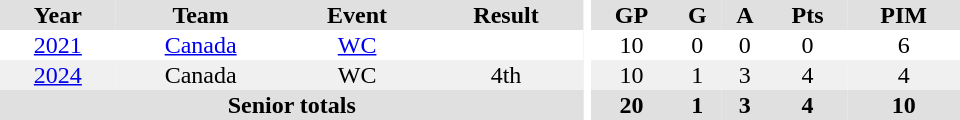<table border="0" cellpadding="1" cellspacing="0" ID="Table3" style="text-align:center; width:40em">
<tr ALIGN="center" bgcolor="#e0e0e0">
<th>Year</th>
<th>Team</th>
<th>Event</th>
<th>Result</th>
<th rowspan="99" bgcolor="#ffffff"></th>
<th>GP</th>
<th>G</th>
<th>A</th>
<th>Pts</th>
<th>PIM</th>
</tr>
<tr>
<td><a href='#'>2021</a></td>
<td><a href='#'>Canada</a></td>
<td><a href='#'>WC</a></td>
<td></td>
<td>10</td>
<td>0</td>
<td>0</td>
<td>0</td>
<td>6</td>
</tr>
<tr bgcolor="#f0f0f0">
<td><a href='#'>2024</a></td>
<td>Canada</td>
<td>WC</td>
<td>4th</td>
<td>10</td>
<td>1</td>
<td>3</td>
<td>4</td>
<td>4</td>
</tr>
<tr bgcolor="#e0e0e0">
<th colspan="4">Senior totals</th>
<th>20</th>
<th>1</th>
<th>3</th>
<th>4</th>
<th>10</th>
</tr>
</table>
